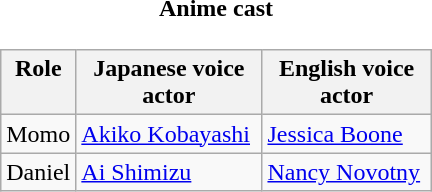<table style="font-size:100%; float:right; width:18em; margin:0.5em 0 0.5em 1em; background:transparent;" cellpadding="0" cellspacing="0">
<tr>
<th style="font-size:100%; padding-left:0em;">Anime cast</th>
</tr>
<tr>
<td><br><table class="infobox wikitable" style="width:100%; margin:0;" cellpadding="3">
<tr>
<th>Role</th>
<th>Japanese voice actor</th>
<th>English voice actor</th>
</tr>
<tr>
<td>Momo</td>
<td><a href='#'>Akiko Kobayashi</a></td>
<td><a href='#'>Jessica Boone</a></td>
</tr>
<tr>
<td>Daniel</td>
<td><a href='#'>Ai Shimizu</a></td>
<td><a href='#'>Nancy Novotny</a></td>
</tr>
</table>
</td>
</tr>
</table>
